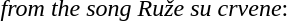<table border=0>
<tr>
<td colspan="2"><em>from the song Ruže su crvene</em>:</td>
</tr>
<tr>
<td><br></td>
<td><br></td>
</tr>
</table>
